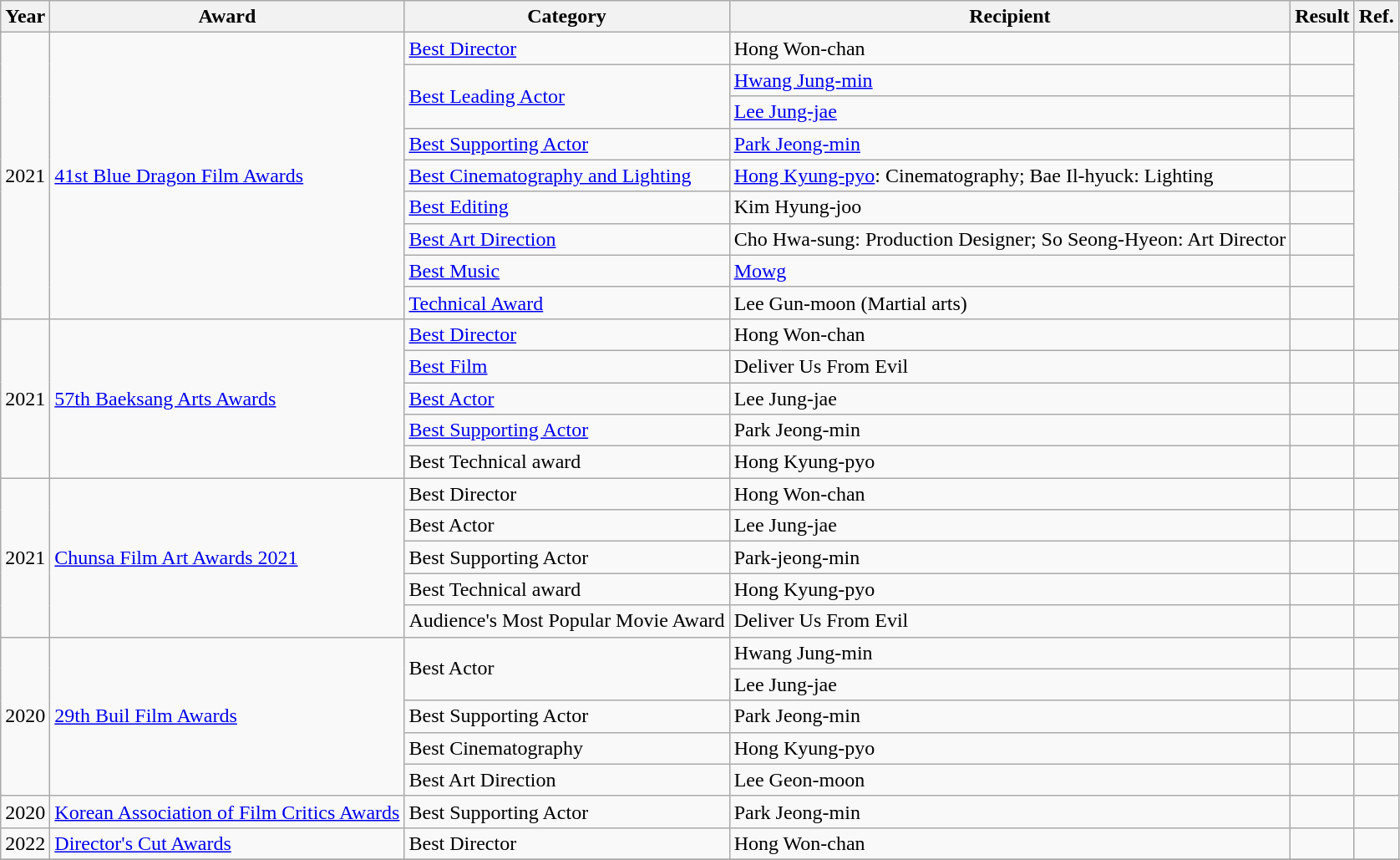<table class="wikitable">
<tr>
<th>Year</th>
<th>Award</th>
<th>Category</th>
<th>Recipient</th>
<th>Result</th>
<th>Ref.</th>
</tr>
<tr>
<td rowspan="9">2021</td>
<td rowspan="9"><a href='#'>41st Blue Dragon Film Awards</a></td>
<td><a href='#'>Best Director</a></td>
<td>Hong Won-chan</td>
<td></td>
<td rowspan="9"></td>
</tr>
<tr>
<td rowspan="2"><a href='#'>Best Leading Actor</a></td>
<td><a href='#'>Hwang Jung-min</a></td>
<td></td>
</tr>
<tr>
<td><a href='#'>Lee Jung-jae</a></td>
<td></td>
</tr>
<tr>
<td><a href='#'>Best Supporting Actor</a></td>
<td><a href='#'>Park Jeong-min</a></td>
<td></td>
</tr>
<tr>
<td><a href='#'>Best Cinematography and Lighting</a></td>
<td><a href='#'>Hong Kyung-pyo</a>: Cinematography; Bae Il-hyuck: Lighting</td>
<td></td>
</tr>
<tr>
<td><a href='#'>Best Editing</a></td>
<td>Kim Hyung-joo</td>
<td></td>
</tr>
<tr>
<td><a href='#'>Best Art Direction</a></td>
<td>Cho Hwa-sung: Production Designer; So Seong-Hyeon: Art Director</td>
<td></td>
</tr>
<tr>
<td><a href='#'>Best Music</a></td>
<td><a href='#'>Mowg</a></td>
<td></td>
</tr>
<tr>
<td><a href='#'>Technical Award</a></td>
<td>Lee Gun-moon (Martial arts)</td>
<td></td>
</tr>
<tr>
<td rowspan="5">2021</td>
<td rowspan="5"><a href='#'>57th Baeksang Arts Awards</a></td>
<td><a href='#'>Best Director</a></td>
<td>Hong Won-chan</td>
<td></td>
<td></td>
</tr>
<tr>
<td><a href='#'>Best Film</a></td>
<td>Deliver Us From Evil</td>
<td></td>
<td></td>
</tr>
<tr>
<td><a href='#'>Best Actor</a></td>
<td>Lee Jung-jae</td>
<td></td>
<td></td>
</tr>
<tr>
<td><a href='#'>Best Supporting Actor</a></td>
<td>Park Jeong-min</td>
<td></td>
<td></td>
</tr>
<tr>
<td>Best Technical award</td>
<td>Hong Kyung-pyo</td>
<td></td>
<td></td>
</tr>
<tr>
<td rowspan="5">2021</td>
<td rowspan="5"><a href='#'>Chunsa Film Art Awards 2021</a></td>
<td>Best Director</td>
<td>Hong Won-chan</td>
<td></td>
<td></td>
</tr>
<tr>
<td>Best Actor</td>
<td>Lee Jung-jae</td>
<td></td>
<td></td>
</tr>
<tr>
<td>Best Supporting Actor</td>
<td>Park-jeong-min</td>
<td></td>
<td></td>
</tr>
<tr>
<td>Best Technical award</td>
<td>Hong Kyung-pyo</td>
<td></td>
<td></td>
</tr>
<tr>
<td>Audience's Most Popular Movie Award</td>
<td>Deliver Us From Evil</td>
<td></td>
<td></td>
</tr>
<tr>
<td rowspan="5">2020</td>
<td rowspan="5"><a href='#'>29th Buil Film Awards</a></td>
<td rowspan="2">Best Actor</td>
<td>Hwang Jung-min</td>
<td></td>
<td></td>
</tr>
<tr>
<td>Lee Jung-jae</td>
<td></td>
<td></td>
</tr>
<tr>
<td>Best Supporting Actor</td>
<td>Park Jeong-min</td>
<td></td>
<td></td>
</tr>
<tr>
<td>Best Cinematography</td>
<td>Hong Kyung-pyo</td>
<td></td>
<td></td>
</tr>
<tr>
<td>Best Art Direction</td>
<td>Lee Geon-moon</td>
<td></td>
<td></td>
</tr>
<tr>
<td>2020</td>
<td><a href='#'>Korean Association of Film Critics Awards</a></td>
<td>Best Supporting Actor</td>
<td>Park Jeong-min</td>
<td></td>
<td></td>
</tr>
<tr>
<td>2022</td>
<td><a href='#'>Director's Cut Awards</a></td>
<td>Best Director</td>
<td>Hong Won-chan</td>
<td></td>
<td></td>
</tr>
<tr>
</tr>
</table>
